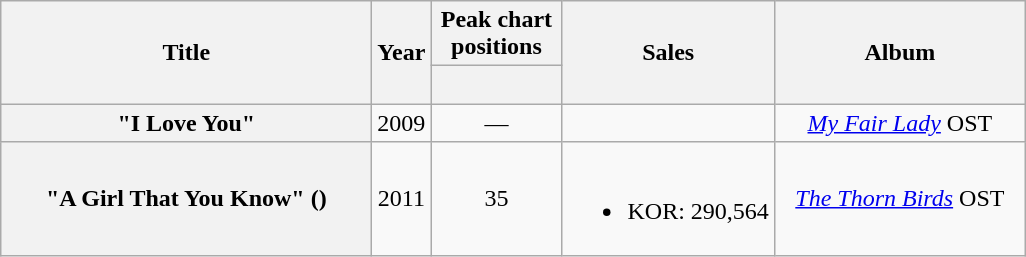<table class="wikitable plainrowheaders" style="text-align:center">
<tr>
<th rowspan="2" scope="col" style="width:15em">Title</th>
<th rowspan="2" scope="col">Year</th>
<th colspan="1" scope="col" style="width:5em">Peak chart positions</th>
<th rowspan="2" scope="col">Sales<br></th>
<th rowspan="2" scope="col" style="width:10em">Album</th>
</tr>
<tr>
<th><br></th>
</tr>
<tr>
<th scope="row">"I Love You"<br></th>
<td>2009</td>
<td>—</td>
<td></td>
<td><em><a href='#'>My Fair Lady</a></em> OST</td>
</tr>
<tr>
<th scope="row">"A Girl That You Know" ()</th>
<td>2011</td>
<td>35</td>
<td><br><ul><li>KOR: 290,564</li></ul></td>
<td><em><a href='#'>The Thorn Birds</a></em> OST</td>
</tr>
</table>
